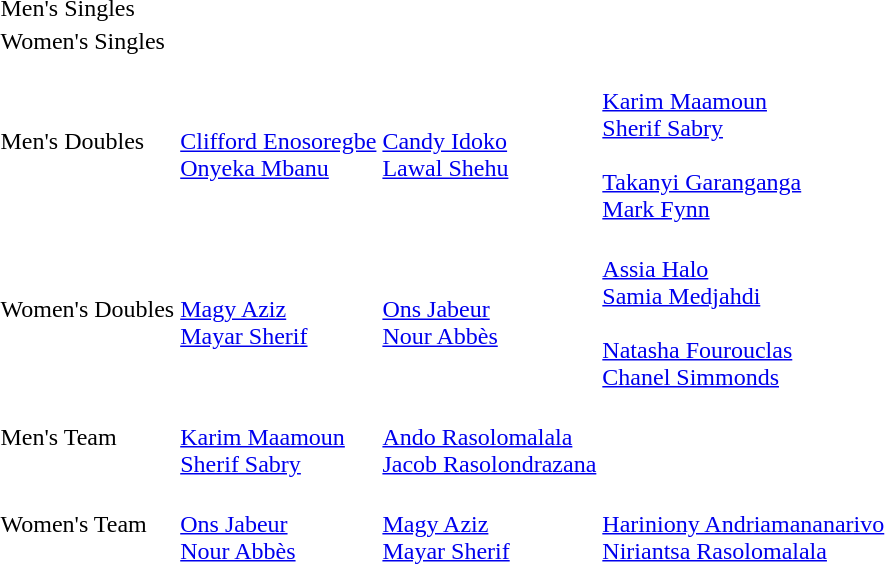<table>
<tr>
<td>Men's Singles</td>
<td></td>
<td></td>
<td><br></td>
</tr>
<tr>
<td>Women's Singles</td>
<td></td>
<td></td>
<td><br></td>
</tr>
<tr>
<td>Men's Doubles</td>
<td><br><a href='#'>Clifford Enosoregbe</a><br><a href='#'>Onyeka Mbanu</a></td>
<td><br><a href='#'>Candy Idoko</a><br><a href='#'>Lawal Shehu</a></td>
<td><br><a href='#'>Karim Maamoun</a><br><a href='#'>Sherif Sabry</a><br><br><a href='#'>Takanyi Garanganga</a><br><a href='#'>Mark Fynn</a></td>
</tr>
<tr>
<td>Women's Doubles</td>
<td><br><a href='#'>Magy Aziz</a><br><a href='#'>Mayar Sherif</a></td>
<td><br><a href='#'>Ons Jabeur</a><br><a href='#'>Nour Abbès</a></td>
<td><br><a href='#'>Assia Halo</a><br><a href='#'>Samia Medjahdi</a><br><br><a href='#'>Natasha Fourouclas</a><br><a href='#'>Chanel Simmonds</a></td>
</tr>
<tr>
<td>Men's Team</td>
<td><br><a href='#'>Karim Maamoun</a><br><a href='#'>Sherif Sabry</a></td>
<td><br><a href='#'>Ando Rasolomalala</a><br><a href='#'>Jacob Rasolondrazana</a></td>
<td></td>
</tr>
<tr>
<td>Women's Team</td>
<td><br><a href='#'>Ons Jabeur</a><br><a href='#'>Nour Abbès</a></td>
<td><br><a href='#'>Magy Aziz</a><br><a href='#'>Mayar Sherif</a></td>
<td><br><a href='#'>Hariniony Andriamananarivo</a><br><a href='#'>Niriantsa Rasolomalala</a></td>
</tr>
</table>
